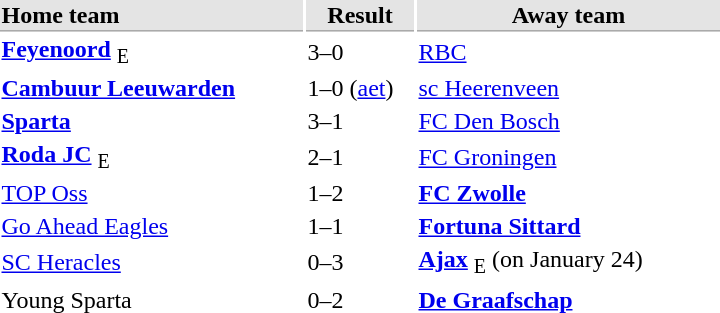<table style="float:right;">
<tr bgcolor="#E4E4E4">
<th style="border-bottom:1px solid #AAAAAA" width="200" align="left">Home team</th>
<th style="border-bottom:1px solid #AAAAAA" width="70" align="center">Result</th>
<th style="border-bottom:1px solid #AAAAAA" width="200">Away team</th>
</tr>
<tr>
<td><strong><a href='#'>Feyenoord</a></strong> <sub>E</sub></td>
<td>3–0</td>
<td><a href='#'>RBC</a></td>
</tr>
<tr>
<td><strong><a href='#'>Cambuur Leeuwarden</a></strong></td>
<td>1–0 (<a href='#'>aet</a>)</td>
<td><a href='#'>sc Heerenveen</a></td>
</tr>
<tr>
<td><strong><a href='#'>Sparta</a></strong></td>
<td>3–1</td>
<td><a href='#'>FC Den Bosch</a></td>
</tr>
<tr>
<td><strong><a href='#'>Roda JC</a></strong> <sub>E</sub></td>
<td>2–1</td>
<td><a href='#'>FC Groningen</a></td>
</tr>
<tr>
<td><a href='#'>TOP Oss</a></td>
<td>1–2</td>
<td><strong><a href='#'>FC Zwolle</a></strong></td>
</tr>
<tr>
<td><a href='#'>Go Ahead Eagles</a></td>
<td>1–1</td>
<td><strong><a href='#'>Fortuna Sittard</a></strong></td>
</tr>
<tr>
<td><a href='#'>SC Heracles</a></td>
<td>0–3</td>
<td><strong><a href='#'>Ajax</a></strong> <sub>E</sub> (on January 24)</td>
</tr>
<tr>
<td>Young Sparta</td>
<td>0–2</td>
<td><strong><a href='#'>De Graafschap</a></strong></td>
</tr>
</table>
